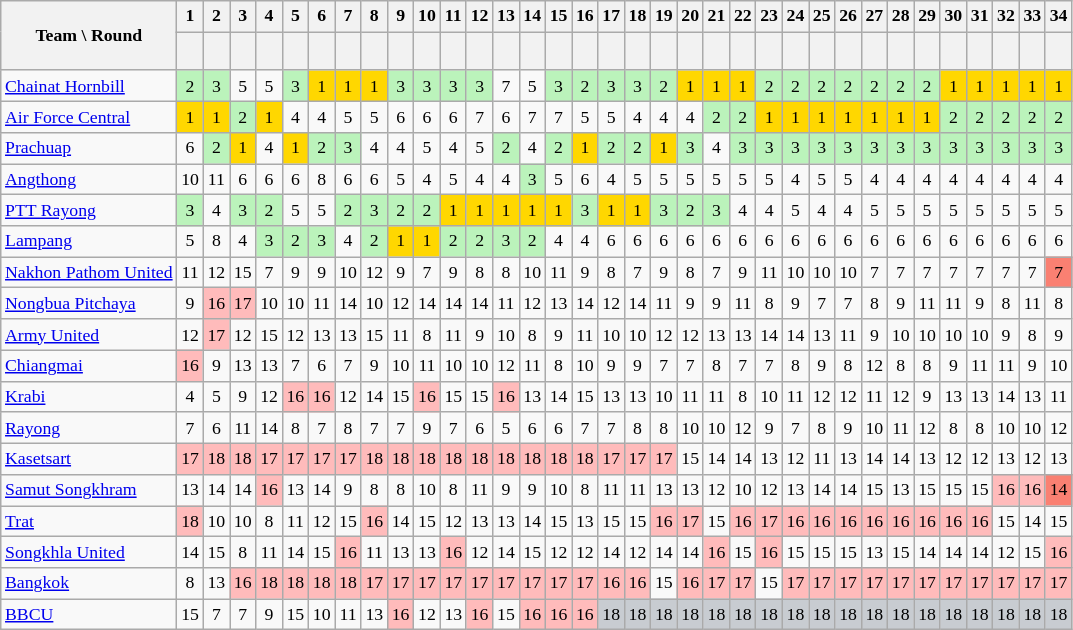<table class="wikitable sortable" style="font-size: 74%; text-align:center;">
<tr>
<th rowspan="2" style="width:76px;">Team \ Round</th>
<th align=center>1</th>
<th align=center>2</th>
<th align=center>3</th>
<th align=center>4</th>
<th align=center>5</th>
<th align=center>6</th>
<th align=center>7</th>
<th align=center>8</th>
<th align=center>9</th>
<th align=center>10</th>
<th align=center>11</th>
<th align=center>12</th>
<th align=center>13</th>
<th align=center>14</th>
<th align=center>15</th>
<th align=center>16</th>
<th align=center>17</th>
<th align=center>18</th>
<th align=center>19</th>
<th align=center>20</th>
<th align=center>21</th>
<th align=center>22</th>
<th align=center>23</th>
<th align=center>24</th>
<th align=center>25</th>
<th align=center>26</th>
<th align=center>27</th>
<th align=center>28</th>
<th align=center>29</th>
<th align=center>30</th>
<th align=center>31</th>
<th align=center>32</th>
<th align=center>33</th>
<th align=center>34</th>
</tr>
<tr>
<th style="text-align:center; height:20px;"></th>
<th align=center></th>
<th align=center></th>
<th align=center></th>
<th align=center></th>
<th align=center></th>
<th align=center></th>
<th align=center></th>
<th align=center></th>
<th align=center></th>
<th align=center></th>
<th align=center></th>
<th align=center></th>
<th align=center></th>
<th align=center></th>
<th align=center></th>
<th align=center></th>
<th align=center></th>
<th align=center></th>
<th align=center></th>
<th align=center></th>
<th align=center></th>
<th align=center></th>
<th align=center></th>
<th align=center></th>
<th align=center></th>
<th align=center></th>
<th align=center></th>
<th align=center></th>
<th align=center></th>
<th align=center></th>
<th align=center></th>
<th align=center></th>
<th align=center></th>
</tr>
<tr align=center>
<td align=left><a href='#'>Chainat Hornbill</a></td>
<td style="background:#BBF3BB">2</td>
<td style="background:#BBF3BB">3</td>
<td>5</td>
<td>5</td>
<td style="background:#BBF3BB">3</td>
<td style="background:gold">1</td>
<td style="background:gold">1</td>
<td style="background:gold">1</td>
<td style="background:#BBF3BB">3</td>
<td style="background:#BBF3BB">3</td>
<td style="background:#BBF3BB">3</td>
<td style="background:#BBF3BB">3</td>
<td>7</td>
<td>5</td>
<td style="background:#BBF3BB">3</td>
<td style="background:#BBF3BB">2</td>
<td style="background:#BBF3BB">3</td>
<td style="background:#BBF3BB">3</td>
<td style="background:#BBF3BB">2</td>
<td style="background:gold">1</td>
<td style="background:gold">1</td>
<td style="background:gold">1</td>
<td style="background:#BBF3BB">2</td>
<td style="background:#BBF3BB">2</td>
<td style="background:#BBF3BB">2</td>
<td style="background:#BBF3BB">2</td>
<td style="background:#BBF3BB">2</td>
<td style="background:#BBF3BB">2</td>
<td style="background:#BBF3BB">2</td>
<td style="background:gold">1</td>
<td style="background:gold">1</td>
<td style="background:gold">1</td>
<td style="background:gold">1</td>
<td style="background:gold">1</td>
</tr>
<tr align=center>
<td align=left><a href='#'>Air Force Central</a></td>
<td style="background:gold">1</td>
<td style="background:gold">1</td>
<td style="background:#BBF3BB">2</td>
<td style="background:gold">1</td>
<td>4</td>
<td>4</td>
<td>5</td>
<td>5</td>
<td>6</td>
<td>6</td>
<td>6</td>
<td>7</td>
<td>6</td>
<td>7</td>
<td>7</td>
<td>5</td>
<td>5</td>
<td>4</td>
<td>4</td>
<td>4</td>
<td style="background:#BBF3BB">2</td>
<td style="background:#BBF3BB">2</td>
<td style="background:gold">1</td>
<td style="background:gold">1</td>
<td style="background:gold">1</td>
<td style="background:gold">1</td>
<td style="background:gold">1</td>
<td style="background:gold">1</td>
<td style="background:gold">1</td>
<td style="background:#BBF3BB">2</td>
<td style="background:#BBF3BB">2</td>
<td style="background:#BBF3BB">2</td>
<td style="background:#BBF3BB">2</td>
<td style="background:#BBF3BB">2</td>
</tr>
<tr align=center>
<td align=left><a href='#'>Prachuap</a></td>
<td>6</td>
<td style="background:#BBF3BB">2</td>
<td style="background:gold">1</td>
<td>4</td>
<td style="background:gold">1</td>
<td style="background:#BBF3BB">2</td>
<td style="background:#BBF3BB">3</td>
<td>4</td>
<td>4</td>
<td>5</td>
<td>4</td>
<td>5</td>
<td style="background:#BBF3BB">2</td>
<td>4</td>
<td style="background:#BBF3BB">2</td>
<td style="background:gold">1</td>
<td style="background:#BBF3BB">2</td>
<td style="background:#BBF3BB">2</td>
<td style="background:gold">1</td>
<td style="background:#BBF3BB">3</td>
<td>4</td>
<td style="background:#BBF3BB">3</td>
<td style="background:#BBF3BB">3</td>
<td style="background:#BBF3BB">3</td>
<td style="background:#BBF3BB">3</td>
<td style="background:#BBF3BB">3</td>
<td style="background:#BBF3BB">3</td>
<td style="background:#BBF3BB">3</td>
<td style="background:#BBF3BB">3</td>
<td style="background:#BBF3BB">3</td>
<td style="background:#BBF3BB">3</td>
<td style="background:#BBF3BB">3</td>
<td style="background:#BBF3BB">3</td>
<td style="background:#BBF3BB">3</td>
</tr>
<tr align=center>
<td align=left><a href='#'>Angthong</a></td>
<td>10</td>
<td>11</td>
<td>6</td>
<td>6</td>
<td>6</td>
<td>8</td>
<td>6</td>
<td>6</td>
<td>5</td>
<td>4</td>
<td>5</td>
<td>4</td>
<td>4</td>
<td style="background:#BBF3BB">3</td>
<td>5</td>
<td>6</td>
<td>4</td>
<td>5</td>
<td>5</td>
<td>5</td>
<td>5</td>
<td>5</td>
<td>5</td>
<td>4</td>
<td>5</td>
<td>5</td>
<td>4</td>
<td>4</td>
<td>4</td>
<td>4</td>
<td>4</td>
<td>4</td>
<td>4</td>
<td>4</td>
</tr>
<tr align=center>
<td align=left><a href='#'>PTT Rayong</a></td>
<td style="background:#BBF3BB">3</td>
<td>4</td>
<td style="background:#BBF3BB">3</td>
<td style="background:#BBF3BB">2</td>
<td>5</td>
<td>5</td>
<td style="background:#BBF3BB">2</td>
<td style="background:#BBF3BB">3</td>
<td style="background:#BBF3BB">2</td>
<td style="background:#BBF3BB">2</td>
<td style="background:gold">1</td>
<td style="background:gold">1</td>
<td style="background:gold">1</td>
<td style="background:gold">1</td>
<td style="background:gold">1</td>
<td style="background:#BBF3BB">3</td>
<td style="background:gold">1</td>
<td style="background:gold">1</td>
<td style="background:#BBF3BB">3</td>
<td style="background:#BBF3BB">2</td>
<td style="background:#BBF3BB">3</td>
<td>4</td>
<td>4</td>
<td>5</td>
<td>4</td>
<td>4</td>
<td>5</td>
<td>5</td>
<td>5</td>
<td>5</td>
<td>5</td>
<td>5</td>
<td>5</td>
<td>5</td>
</tr>
<tr align=center>
<td align=left><a href='#'>Lampang</a></td>
<td>5</td>
<td>8</td>
<td>4</td>
<td style="background:#BBF3BB">3</td>
<td style="background:#BBF3BB">2</td>
<td style="background:#BBF3BB">3</td>
<td>4</td>
<td style="background:#BBF3BB">2</td>
<td style="background:gold">1</td>
<td style="background:gold">1</td>
<td style="background:#BBF3BB">2</td>
<td style="background:#BBF3BB">2</td>
<td style="background:#BBF3BB">3</td>
<td style="background:#BBF3BB">2</td>
<td>4</td>
<td>4</td>
<td>6</td>
<td>6</td>
<td>6</td>
<td>6</td>
<td>6</td>
<td>6</td>
<td>6</td>
<td>6</td>
<td>6</td>
<td>6</td>
<td>6</td>
<td>6</td>
<td>6</td>
<td>6</td>
<td>6</td>
<td>6</td>
<td>6</td>
<td>6</td>
</tr>
<tr align=center>
<td align=left><a href='#'>Nakhon Pathom United</a></td>
<td>11</td>
<td>12</td>
<td>15</td>
<td>7</td>
<td>9</td>
<td>9</td>
<td>10</td>
<td>12</td>
<td>9</td>
<td>7</td>
<td>9</td>
<td>8</td>
<td>8</td>
<td>10</td>
<td>11</td>
<td>9</td>
<td>8</td>
<td>7</td>
<td>9</td>
<td>8</td>
<td>7</td>
<td>9</td>
<td>11</td>
<td>10</td>
<td>10</td>
<td>10</td>
<td>7</td>
<td>7</td>
<td>7</td>
<td>7</td>
<td>7</td>
<td>7</td>
<td>7</td>
<td style="background:#FA8072">7</td>
</tr>
<tr align=center>
<td align=left><a href='#'>Nongbua Pitchaya</a></td>
<td>9</td>
<td style="background:#FFBBBB">16</td>
<td style="background:#FFBBBB">17</td>
<td>10</td>
<td>10</td>
<td>11</td>
<td>14</td>
<td>10</td>
<td>12</td>
<td>14</td>
<td>14</td>
<td>14</td>
<td>11</td>
<td>12</td>
<td>13</td>
<td>14</td>
<td>12</td>
<td>14</td>
<td>11</td>
<td>9</td>
<td>9</td>
<td>11</td>
<td>8</td>
<td>9</td>
<td>7</td>
<td>7</td>
<td>8</td>
<td>9</td>
<td>11</td>
<td>11</td>
<td>9</td>
<td>8</td>
<td>11</td>
<td>8</td>
</tr>
<tr align=center>
<td align=left><a href='#'>Army United</a></td>
<td>12</td>
<td style="background:#FFBBBB">17</td>
<td>12</td>
<td>15</td>
<td>12</td>
<td>13</td>
<td>13</td>
<td>15</td>
<td>11</td>
<td>8</td>
<td>11</td>
<td>9</td>
<td>10</td>
<td>8</td>
<td>9</td>
<td>11</td>
<td>10</td>
<td>10</td>
<td>12</td>
<td>12</td>
<td>13</td>
<td>13</td>
<td>14</td>
<td>14</td>
<td>13</td>
<td>11</td>
<td>9</td>
<td>10</td>
<td>10</td>
<td>10</td>
<td>10</td>
<td>9</td>
<td>8</td>
<td>9</td>
</tr>
<tr align=center>
<td align=left><a href='#'>Chiangmai</a></td>
<td style="background:#FFBBBB">16</td>
<td>9</td>
<td>13</td>
<td>13</td>
<td>7</td>
<td>6</td>
<td>7</td>
<td>9</td>
<td>10</td>
<td>11</td>
<td>10</td>
<td>10</td>
<td>12</td>
<td>11</td>
<td>8</td>
<td>10</td>
<td>9</td>
<td>9</td>
<td>7</td>
<td>7</td>
<td>8</td>
<td>7</td>
<td>7</td>
<td>8</td>
<td>9</td>
<td>8</td>
<td>12</td>
<td>8</td>
<td>8</td>
<td>9</td>
<td>11</td>
<td>11</td>
<td>9</td>
<td>10</td>
</tr>
<tr align=center>
<td align=left><a href='#'>Krabi</a></td>
<td>4</td>
<td>5</td>
<td>9</td>
<td>12</td>
<td style="background:#FFBBBB">16</td>
<td style="background:#FFBBBB">16</td>
<td>12</td>
<td>14</td>
<td>15</td>
<td style="background:#FFBBBB">16</td>
<td>15</td>
<td>15</td>
<td style="background:#FFBBBB">16</td>
<td>13</td>
<td>14</td>
<td>15</td>
<td>13</td>
<td>13</td>
<td>10</td>
<td>11</td>
<td>11</td>
<td>8</td>
<td>10</td>
<td>11</td>
<td>12</td>
<td>12</td>
<td>11</td>
<td>12</td>
<td>9</td>
<td>13</td>
<td>13</td>
<td>14</td>
<td>13</td>
<td>11</td>
</tr>
<tr align=center>
<td align=left><a href='#'>Rayong</a></td>
<td>7</td>
<td>6</td>
<td>11</td>
<td>14</td>
<td>8</td>
<td>7</td>
<td>8</td>
<td>7</td>
<td>7</td>
<td>9</td>
<td>7</td>
<td>6</td>
<td>5</td>
<td>6</td>
<td>6</td>
<td>7</td>
<td>7</td>
<td>8</td>
<td>8</td>
<td>10</td>
<td>10</td>
<td>12</td>
<td>9</td>
<td>7</td>
<td>8</td>
<td>9</td>
<td>10</td>
<td>11</td>
<td>12</td>
<td>8</td>
<td>8</td>
<td>10</td>
<td>10</td>
<td>12</td>
</tr>
<tr align=center>
<td align=left><a href='#'>Kasetsart</a></td>
<td style="background:#FFBBBB">17</td>
<td style="background:#FFBBBB">18</td>
<td style="background:#FFBBBB">18</td>
<td style="background:#FFBBBB">17</td>
<td style="background:#FFBBBB">17</td>
<td style="background:#FFBBBB">17</td>
<td style="background:#FFBBBB">17</td>
<td style="background:#FFBBBB">18</td>
<td style="background:#FFBBBB">18</td>
<td style="background:#FFBBBB">18</td>
<td style="background:#FFBBBB">18</td>
<td style="background:#FFBBBB">18</td>
<td style="background:#FFBBBB">18</td>
<td style="background:#FFBBBB">18</td>
<td style="background:#FFBBBB">18</td>
<td style="background:#FFBBBB">18</td>
<td style="background:#FFBBBB">17</td>
<td style="background:#FFBBBB">17</td>
<td style="background:#FFBBBB">17</td>
<td>15</td>
<td>14</td>
<td>14</td>
<td>13</td>
<td>12</td>
<td>11</td>
<td>13</td>
<td>14</td>
<td>14</td>
<td>13</td>
<td>12</td>
<td>12</td>
<td>13</td>
<td>12</td>
<td>13</td>
</tr>
<tr align=center>
<td align=left><a href='#'>Samut Songkhram</a></td>
<td>13</td>
<td>14</td>
<td>14</td>
<td style="background:#FFBBBB">16</td>
<td>13</td>
<td>14</td>
<td>9</td>
<td>8</td>
<td>8</td>
<td>10</td>
<td>8</td>
<td>11</td>
<td>9</td>
<td>9</td>
<td>10</td>
<td>8</td>
<td>11</td>
<td>11</td>
<td>13</td>
<td>13</td>
<td>12</td>
<td>10</td>
<td>12</td>
<td>13</td>
<td>14</td>
<td>14</td>
<td>15</td>
<td>13</td>
<td>15</td>
<td>15</td>
<td>15</td>
<td style="background:#FFBBBB">16</td>
<td style="background:#FFBBBB">16</td>
<td style="background:#FA8072">14</td>
</tr>
<tr align=center>
<td align=left><a href='#'>Trat</a></td>
<td style="background:#FFBBBB">18</td>
<td>10</td>
<td>10</td>
<td>8</td>
<td>11</td>
<td>12</td>
<td>15</td>
<td style="background:#FFBBBB">16</td>
<td>14</td>
<td>15</td>
<td>12</td>
<td>13</td>
<td>13</td>
<td>14</td>
<td>15</td>
<td>13</td>
<td>15</td>
<td>15</td>
<td style="background:#FFBBBB">16</td>
<td style="background:#FFBBBB">17</td>
<td>15</td>
<td style="background:#FFBBBB">16</td>
<td style="background:#FFBBBB">17</td>
<td style="background:#FFBBBB">16</td>
<td style="background:#FFBBBB">16</td>
<td style="background:#FFBBBB">16</td>
<td style="background:#FFBBBB">16</td>
<td style="background:#FFBBBB">16</td>
<td style="background:#FFBBBB">16</td>
<td style="background:#FFBBBB">16</td>
<td style="background:#FFBBBB">16</td>
<td>15</td>
<td>14</td>
<td>15</td>
</tr>
<tr align=center>
<td align=left><a href='#'>Songkhla United</a></td>
<td>14</td>
<td>15</td>
<td>8</td>
<td>11</td>
<td>14</td>
<td>15</td>
<td style="background:#FFBBBB">16</td>
<td>11</td>
<td>13</td>
<td>13</td>
<td style="background:#FFBBBB">16</td>
<td>12</td>
<td>14</td>
<td>15</td>
<td>12</td>
<td>12</td>
<td>14</td>
<td>12</td>
<td>14</td>
<td>14</td>
<td style="background:#FFBBBB">16</td>
<td>15</td>
<td style="background:#FFBBBB">16</td>
<td>15</td>
<td>15</td>
<td>15</td>
<td>13</td>
<td>15</td>
<td>14</td>
<td>14</td>
<td>14</td>
<td>12</td>
<td>15</td>
<td style="background:#FFBBBB">16</td>
</tr>
<tr align=center>
<td align=left><a href='#'>Bangkok</a></td>
<td>8</td>
<td>13</td>
<td style="background:#FFBBBB">16</td>
<td style="background:#FFBBBB">18</td>
<td style="background:#FFBBBB">18</td>
<td style="background:#FFBBBB">18</td>
<td style="background:#FFBBBB">18</td>
<td style="background:#FFBBBB">17</td>
<td style="background:#FFBBBB">17</td>
<td style="background:#FFBBBB">17</td>
<td style="background:#FFBBBB">17</td>
<td style="background:#FFBBBB">17</td>
<td style="background:#FFBBBB">17</td>
<td style="background:#FFBBBB">17</td>
<td style="background:#FFBBBB">17</td>
<td style="background:#FFBBBB">17</td>
<td style="background:#FFBBBB">16</td>
<td style="background:#FFBBBB">16</td>
<td>15</td>
<td style="background:#FFBBBB">16</td>
<td style="background:#FFBBBB">17</td>
<td style="background:#FFBBBB">17</td>
<td>15</td>
<td style="background:#FFBBBB">17</td>
<td style="background:#FFBBBB">17</td>
<td style="background:#FFBBBB">17</td>
<td style="background:#FFBBBB">17</td>
<td style="background:#FFBBBB">17</td>
<td style="background:#FFBBBB">17</td>
<td style="background:#FFBBBB">17</td>
<td style="background:#FFBBBB">17</td>
<td style="background:#FFBBBB">17</td>
<td style="background:#FFBBBB">17</td>
<td style="background:#FFBBBB">17</td>
</tr>
<tr align=center>
<td align=left><a href='#'>BBCU</a></td>
<td>15</td>
<td>7</td>
<td>7</td>
<td>9</td>
<td>15</td>
<td>10</td>
<td>11</td>
<td>13</td>
<td style="background:#FFBBBB">16</td>
<td>12</td>
<td>13</td>
<td style="background:#FFBBBB">16</td>
<td>15</td>
<td style="background:#FFBBBB">16</td>
<td style="background:#FFBBBB">16</td>
<td style="background:#FFBBBB">16</td>
<td style="background:#C8CCD1">18</td>
<td style="background:#C8CCD1">18</td>
<td style="background:#C8CCD1">18</td>
<td style="background:#C8CCD1">18</td>
<td style="background:#C8CCD1">18</td>
<td style="background:#C8CCD1">18</td>
<td style="background:#C8CCD1">18</td>
<td style="background:#C8CCD1">18</td>
<td style="background:#C8CCD1">18</td>
<td style="background:#C8CCD1">18</td>
<td style="background:#C8CCD1">18</td>
<td style="background:#C8CCD1">18</td>
<td style="background:#C8CCD1">18</td>
<td style="background:#C8CCD1">18</td>
<td style="background:#C8CCD1">18</td>
<td style="background:#C8CCD1">18</td>
<td style="background:#C8CCD1">18</td>
<td style="background:#C8CCD1">18</td>
</tr>
</table>
